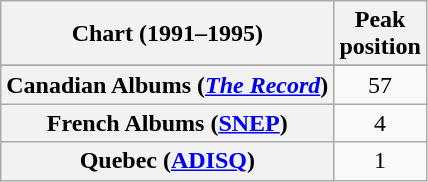<table class="wikitable sortable plainrowheaders" style="text-align:center">
<tr>
<th scope="col">Chart (1991–1995)</th>
<th scope="col">Peak<br>position</th>
</tr>
<tr>
</tr>
<tr>
</tr>
<tr>
<th scope="row">Canadian Albums (<em><a href='#'>The Record</a></em>)</th>
<td>57</td>
</tr>
<tr>
<th scope="row">French Albums (<a href='#'>SNEP</a>)</th>
<td>4</td>
</tr>
<tr>
<th scope="row">Quebec (<a href='#'>ADISQ</a>)</th>
<td>1</td>
</tr>
</table>
